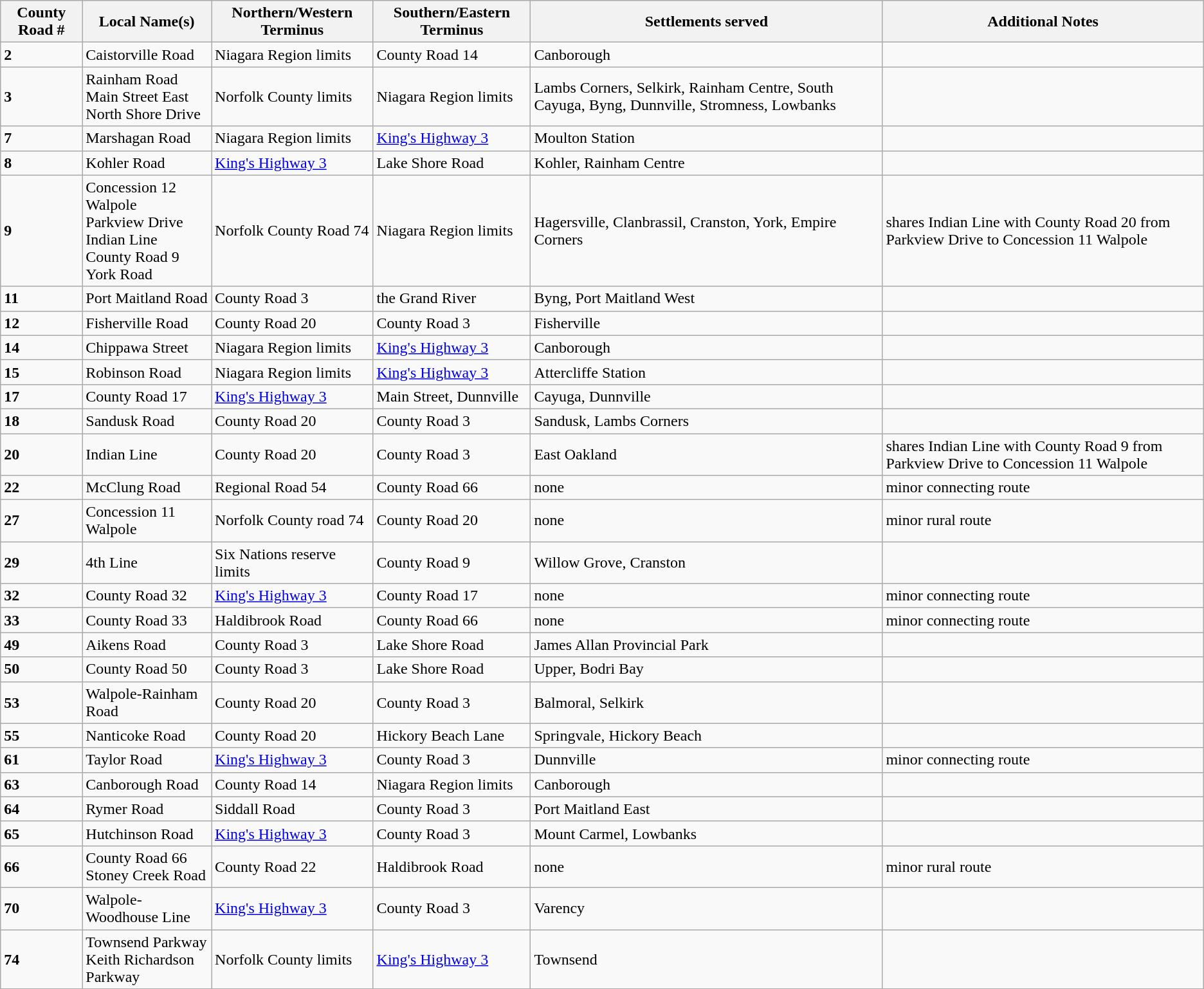<table class="wikitable">
<tr>
<th>County Road #</th>
<th>Local Name(s)</th>
<th>Northern/Western Terminus</th>
<th>Southern/Eastern Terminus</th>
<th>Settlements served</th>
<th>Additional Notes</th>
</tr>
<tr>
<td><strong>2</strong></td>
<td>Caistorville Road</td>
<td>Niagara Region limits</td>
<td>County Road 14</td>
<td>Canborough</td>
<td></td>
</tr>
<tr>
<td><strong>3</strong></td>
<td>Rainham Road<br>Main Street East<br>North Shore Drive</td>
<td>Norfolk County limits</td>
<td>Niagara Region limits</td>
<td>Lambs Corners, Selkirk, Rainham Centre, South Cayuga, Byng, Dunnville, Stromness, Lowbanks</td>
<td></td>
</tr>
<tr>
<td><strong>7</strong></td>
<td>Marshagan Road</td>
<td>Niagara Region limits</td>
<td><a href='#'>King's Highway 3</a></td>
<td>Moulton Station</td>
<td></td>
</tr>
<tr>
<td><strong>8</strong></td>
<td>Kohler Road</td>
<td><a href='#'>King's Highway 3</a></td>
<td>Lake Shore Road</td>
<td>Kohler, Rainham Centre</td>
<td></td>
</tr>
<tr>
<td><strong>9</strong></td>
<td>Concession 12 Walpole<br>Parkview Drive<br>Indian Line<br>County Road 9<br>York Road</td>
<td>Norfolk County Road 74</td>
<td>Niagara Region limits</td>
<td>Hagersville, Clanbrassil, Cranston, York, Empire Corners</td>
<td>shares Indian Line with County Road 20 from Parkview Drive to Concession 11 Walpole</td>
</tr>
<tr>
<td><strong>11</strong></td>
<td>Port Maitland Road</td>
<td>County Road 3</td>
<td>the Grand River</td>
<td>Byng, Port Maitland West</td>
<td></td>
</tr>
<tr>
<td><strong>12</strong></td>
<td>Fisherville Road</td>
<td>County Road 20</td>
<td>County Road 3</td>
<td>Fisherville</td>
<td></td>
</tr>
<tr>
<td><strong>14</strong></td>
<td>Chippawa Street</td>
<td>Niagara Region limits</td>
<td><a href='#'>King's Highway 3</a></td>
<td>Canborough</td>
<td></td>
</tr>
<tr>
<td><strong>15</strong></td>
<td>Robinson Road</td>
<td>Niagara Region limits</td>
<td><a href='#'>King's Highway 3</a></td>
<td>Attercliffe Station</td>
<td></td>
</tr>
<tr>
<td><strong>17</strong></td>
<td>County Road 17</td>
<td><a href='#'>King's Highway 3</a></td>
<td>Main Street, Dunnville</td>
<td>Cayuga, Dunnville</td>
<td></td>
</tr>
<tr>
<td><strong>18</strong></td>
<td>Sandusk Road</td>
<td>County Road 20</td>
<td>County Road 3</td>
<td>Sandusk, Lambs Corners</td>
<td></td>
</tr>
<tr>
<td><strong>20</strong></td>
<td>Indian Line</td>
<td>County Road 20</td>
<td>County Road 3</td>
<td>East Oakland</td>
<td>shares Indian Line with County Road 9 from Parkview Drive to Concession 11 Walpole</td>
</tr>
<tr>
<td><strong>22</strong></td>
<td>McClung Road</td>
<td>Regional Road 54</td>
<td>County Road 66</td>
<td>none</td>
<td>minor connecting route</td>
</tr>
<tr>
<td><strong>27</strong></td>
<td>Concession 11 Walpole</td>
<td>Norfolk County road 74</td>
<td>County Road 20</td>
<td>none</td>
<td>minor rural route</td>
</tr>
<tr>
<td><strong>29</strong></td>
<td>4th Line</td>
<td>Six Nations reserve limits</td>
<td>County Road 9</td>
<td>Willow Grove, Cranston</td>
<td></td>
</tr>
<tr>
<td><strong>32</strong></td>
<td>County Road 32</td>
<td><a href='#'>King's Highway 3</a></td>
<td>County Road 17</td>
<td>none</td>
<td>minor connecting route</td>
</tr>
<tr>
<td><strong>33</strong></td>
<td>County Road 33</td>
<td>Haldibrook Road</td>
<td>County Road 66</td>
<td>none</td>
<td>minor connecting route</td>
</tr>
<tr>
<td><strong>49</strong></td>
<td>Aikens Road</td>
<td>County Road 3</td>
<td>Lake Shore Road</td>
<td>James Allan Provincial Park</td>
<td></td>
</tr>
<tr>
<td><strong>50</strong></td>
<td>County Road 50</td>
<td>County Road 3</td>
<td>Lake Shore Road</td>
<td>Upper, Bodri Bay</td>
<td></td>
</tr>
<tr>
<td><strong>53</strong></td>
<td>Walpole-Rainham Road</td>
<td>County Road 20</td>
<td>County Road 3</td>
<td>Balmoral, Selkirk</td>
<td></td>
</tr>
<tr>
<td><strong>55</strong></td>
<td>Nanticoke Road</td>
<td>County Road 20</td>
<td>Hickory Beach Lane</td>
<td>Springvale, Hickory Beach</td>
<td></td>
</tr>
<tr>
<td><strong>61</strong></td>
<td>Taylor Road</td>
<td><a href='#'>King's Highway 3</a></td>
<td>County Road 3</td>
<td>Dunnville</td>
<td>minor connecting route</td>
</tr>
<tr>
<td><strong>63</strong></td>
<td>Canborough Road</td>
<td>County Road 14</td>
<td>Niagara Region limits</td>
<td>Canborough</td>
<td></td>
</tr>
<tr>
<td><strong>64</strong></td>
<td>Rymer Road</td>
<td>Siddall Road</td>
<td>County Road 3</td>
<td>Port Maitland East</td>
<td></td>
</tr>
<tr>
<td><strong>65</strong></td>
<td>Hutchinson Road</td>
<td><a href='#'>King's Highway 3</a></td>
<td>County Road 3</td>
<td>Mount Carmel, Lowbanks</td>
<td></td>
</tr>
<tr>
<td><strong>66</strong></td>
<td>County Road 66<br>Stoney Creek Road</td>
<td>County Road 22</td>
<td>Haldibrook Road</td>
<td>none</td>
<td>minor rural route</td>
</tr>
<tr>
<td><strong>70</strong></td>
<td>Walpole-Woodhouse Line</td>
<td><a href='#'>King's Highway 3</a></td>
<td>County Road 3</td>
<td>Varency</td>
<td></td>
</tr>
<tr>
<td><strong>74</strong></td>
<td>Townsend Parkway<br>Keith Richardson Parkway</td>
<td>Norfolk County limits</td>
<td><a href='#'>King's Highway 3</a></td>
<td>Townsend</td>
<td></td>
</tr>
<tr>
</tr>
</table>
